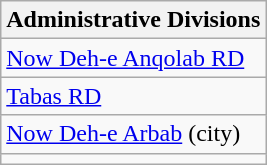<table class="wikitable">
<tr>
<th>Administrative Divisions</th>
</tr>
<tr>
<td><a href='#'>Now Deh-e Anqolab RD</a></td>
</tr>
<tr>
<td><a href='#'>Tabas RD</a></td>
</tr>
<tr>
<td><a href='#'>Now Deh-e Arbab</a> (city)</td>
</tr>
<tr>
<td colspan=1></td>
</tr>
</table>
